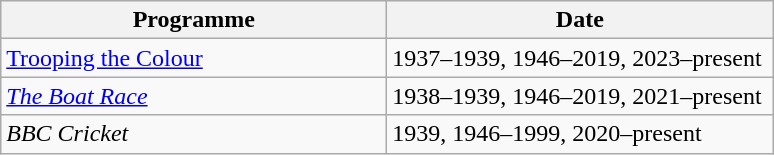<table class="wikitable">
<tr>
<th width=250>Programme</th>
<th width=250>Date</th>
</tr>
<tr>
<td><a href='#'>Trooping the Colour</a></td>
<td>1937–1939, 1946–2019, 2023–present</td>
</tr>
<tr>
<td><em><a href='#'>The Boat Race</a></em></td>
<td>1938–1939, 1946–2019, 2021–present</td>
</tr>
<tr>
<td><em>BBC Cricket</em></td>
<td>1939, 1946–1999, 2020–present</td>
</tr>
</table>
